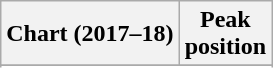<table class="wikitable sortable plainrowheaders" style="text-align:center">
<tr>
<th scope="col">Chart (2017–18)</th>
<th scope="col">Peak<br> position</th>
</tr>
<tr>
</tr>
<tr>
</tr>
</table>
